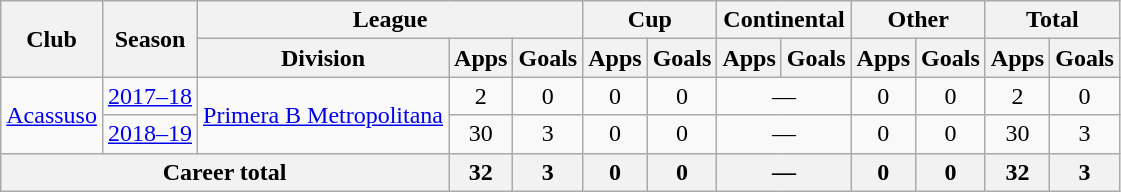<table class="wikitable" style="text-align:center">
<tr>
<th rowspan="2">Club</th>
<th rowspan="2">Season</th>
<th colspan="3">League</th>
<th colspan="2">Cup</th>
<th colspan="2">Continental</th>
<th colspan="2">Other</th>
<th colspan="2">Total</th>
</tr>
<tr>
<th>Division</th>
<th>Apps</th>
<th>Goals</th>
<th>Apps</th>
<th>Goals</th>
<th>Apps</th>
<th>Goals</th>
<th>Apps</th>
<th>Goals</th>
<th>Apps</th>
<th>Goals</th>
</tr>
<tr>
<td rowspan="2"><a href='#'>Acassuso</a></td>
<td><a href='#'>2017–18</a></td>
<td rowspan="2"><a href='#'>Primera B Metropolitana</a></td>
<td>2</td>
<td>0</td>
<td>0</td>
<td>0</td>
<td colspan="2">—</td>
<td>0</td>
<td>0</td>
<td>2</td>
<td>0</td>
</tr>
<tr>
<td><a href='#'>2018–19</a></td>
<td>30</td>
<td>3</td>
<td>0</td>
<td>0</td>
<td colspan="2">—</td>
<td>0</td>
<td>0</td>
<td>30</td>
<td>3</td>
</tr>
<tr>
<th colspan="3">Career total</th>
<th>32</th>
<th>3</th>
<th>0</th>
<th>0</th>
<th colspan="2">—</th>
<th>0</th>
<th>0</th>
<th>32</th>
<th>3</th>
</tr>
</table>
